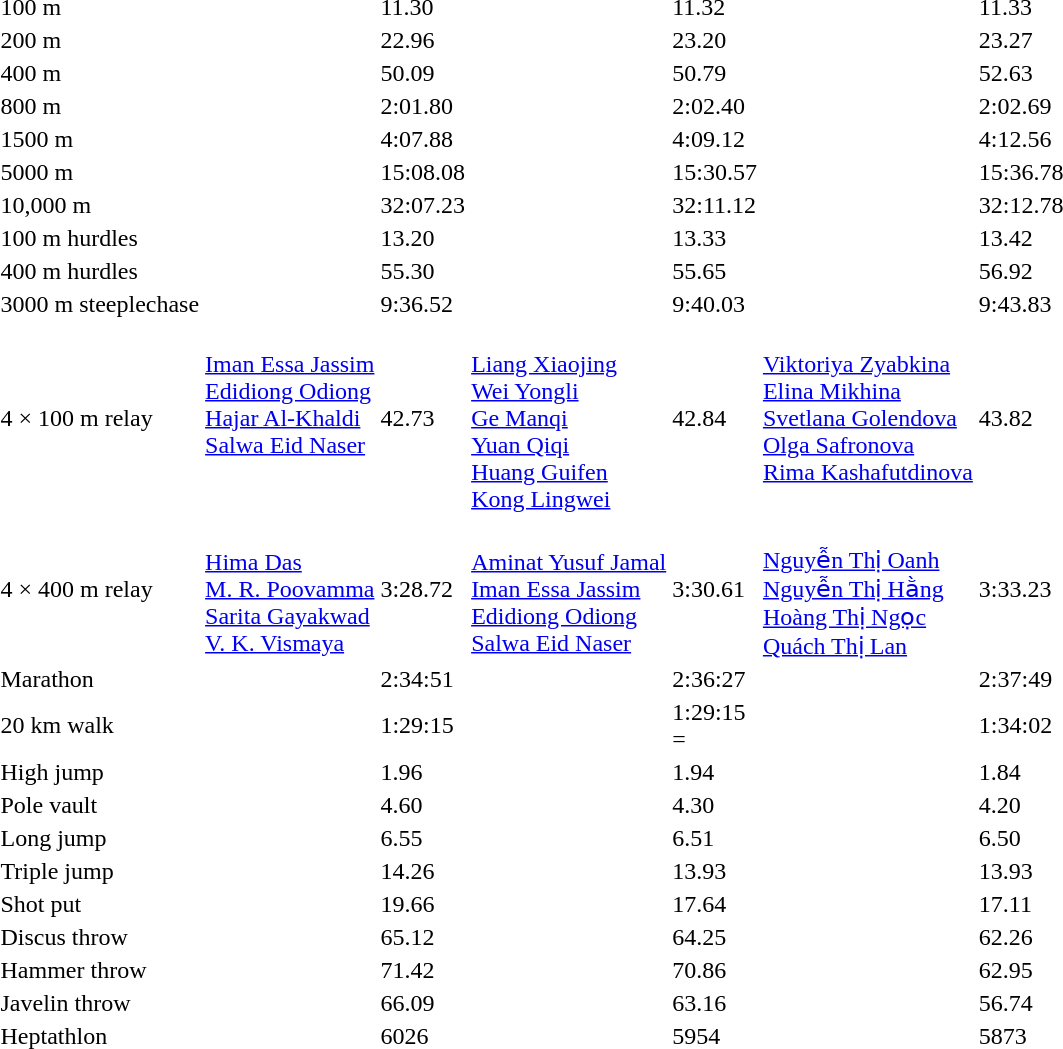<table>
<tr>
<td>100 m<br></td>
<td></td>
<td>11.30</td>
<td></td>
<td>11.32</td>
<td></td>
<td>11.33</td>
</tr>
<tr>
<td>200 m<br></td>
<td></td>
<td>22.96</td>
<td></td>
<td>23.20</td>
<td></td>
<td>23.27</td>
</tr>
<tr>
<td>400 m<br></td>
<td></td>
<td>50.09<br></td>
<td></td>
<td>50.79</td>
<td></td>
<td>52.63</td>
</tr>
<tr>
<td>800 m<br></td>
<td></td>
<td>2:01.80</td>
<td></td>
<td>2:02.40</td>
<td></td>
<td>2:02.69</td>
</tr>
<tr>
<td>1500 m<br></td>
<td></td>
<td>4:07.88</td>
<td></td>
<td>4:09.12</td>
<td></td>
<td>4:12.56</td>
</tr>
<tr>
<td>5000 m<br></td>
<td></td>
<td>15:08.08</td>
<td></td>
<td>15:30.57</td>
<td></td>
<td>15:36.78</td>
</tr>
<tr>
<td>10,000 m<br></td>
<td></td>
<td>32:07.23</td>
<td></td>
<td>32:11.12</td>
<td></td>
<td>32:12.78</td>
</tr>
<tr>
<td>100 m hurdles<br></td>
<td></td>
<td>13.20</td>
<td></td>
<td>13.33</td>
<td></td>
<td>13.42</td>
</tr>
<tr>
<td>400 m hurdles<br></td>
<td></td>
<td>55.30</td>
<td></td>
<td>55.65</td>
<td></td>
<td>56.92</td>
</tr>
<tr>
<td>3000 m steeplechase<br></td>
<td></td>
<td>9:36.52</td>
<td></td>
<td>9:40.03</td>
<td></td>
<td>9:43.83</td>
</tr>
<tr>
<td>4 × 100 m relay<br></td>
<td valign=top><br><a href='#'>Iman Essa Jassim</a><br><a href='#'>Edidiong Odiong</a><br><a href='#'>Hajar Al-Khaldi</a><br><a href='#'>Salwa Eid Naser</a></td>
<td>42.73<br></td>
<td><br><a href='#'>Liang Xiaojing</a><br><a href='#'>Wei Yongli</a><br><a href='#'>Ge Manqi</a><br><a href='#'>Yuan Qiqi</a><br><a href='#'>Huang Guifen</a><br><a href='#'>Kong Lingwei</a></td>
<td>42.84</td>
<td valign=top><br><a href='#'>Viktoriya Zyabkina</a><br><a href='#'>Elina Mikhina</a><br><a href='#'>Svetlana Golendova</a><br><a href='#'>Olga Safronova</a><br><a href='#'>Rima Kashafutdinova</a></td>
<td>43.82</td>
</tr>
<tr>
<td>4 × 400 m relay<br></td>
<td><br><a href='#'>Hima Das</a><br><a href='#'>M. R. Poovamma</a><br><a href='#'>Sarita Gayakwad</a><br><a href='#'>V. K. Vismaya</a></td>
<td>3:28.72</td>
<td><br><a href='#'>Aminat Yusuf Jamal</a><br><a href='#'>Iman Essa Jassim</a><br><a href='#'>Edidiong Odiong</a><br><a href='#'>Salwa Eid Naser</a></td>
<td>3:30.61</td>
<td><br><a href='#'>Nguyễn Thị Oanh</a><br><a href='#'>Nguyễn Thị Hằng</a><br><a href='#'>Hoàng Thị Ngọc</a><br><a href='#'>Quách Thị Lan</a></td>
<td>3:33.23</td>
</tr>
<tr>
<td>Marathon<br></td>
<td></td>
<td>2:34:51</td>
<td></td>
<td>2:36:27</td>
<td></td>
<td>2:37:49</td>
</tr>
<tr>
<td>20 km walk<br></td>
<td></td>
<td>1:29:15<br></td>
<td></td>
<td>1:29:15<br>=</td>
<td></td>
<td>1:34:02</td>
</tr>
<tr>
<td>High jump<br></td>
<td></td>
<td>1.96<br></td>
<td></td>
<td>1.94</td>
<td></td>
<td>1.84</td>
</tr>
<tr>
<td>Pole vault<br></td>
<td></td>
<td>4.60<br></td>
<td></td>
<td>4.30</td>
<td></td>
<td>4.20</td>
</tr>
<tr>
<td>Long jump<br></td>
<td></td>
<td>6.55</td>
<td></td>
<td>6.51</td>
<td></td>
<td>6.50</td>
</tr>
<tr>
<td>Triple jump<br></td>
<td></td>
<td>14.26</td>
<td></td>
<td>13.93</td>
<td></td>
<td>13.93</td>
</tr>
<tr>
<td>Shot put<br></td>
<td></td>
<td>19.66</td>
<td></td>
<td>17.64</td>
<td></td>
<td>17.11</td>
</tr>
<tr>
<td>Discus throw<br></td>
<td></td>
<td>65.12</td>
<td></td>
<td>64.25</td>
<td></td>
<td>62.26</td>
</tr>
<tr>
<td>Hammer throw<br></td>
<td></td>
<td>71.42</td>
<td></td>
<td>70.86</td>
<td></td>
<td>62.95</td>
</tr>
<tr>
<td>Javelin throw<br></td>
<td></td>
<td>66.09<br></td>
<td></td>
<td>63.16</td>
<td></td>
<td>56.74</td>
</tr>
<tr>
<td>Heptathlon<br></td>
<td></td>
<td>6026</td>
<td></td>
<td>5954</td>
<td></td>
<td>5873</td>
</tr>
</table>
